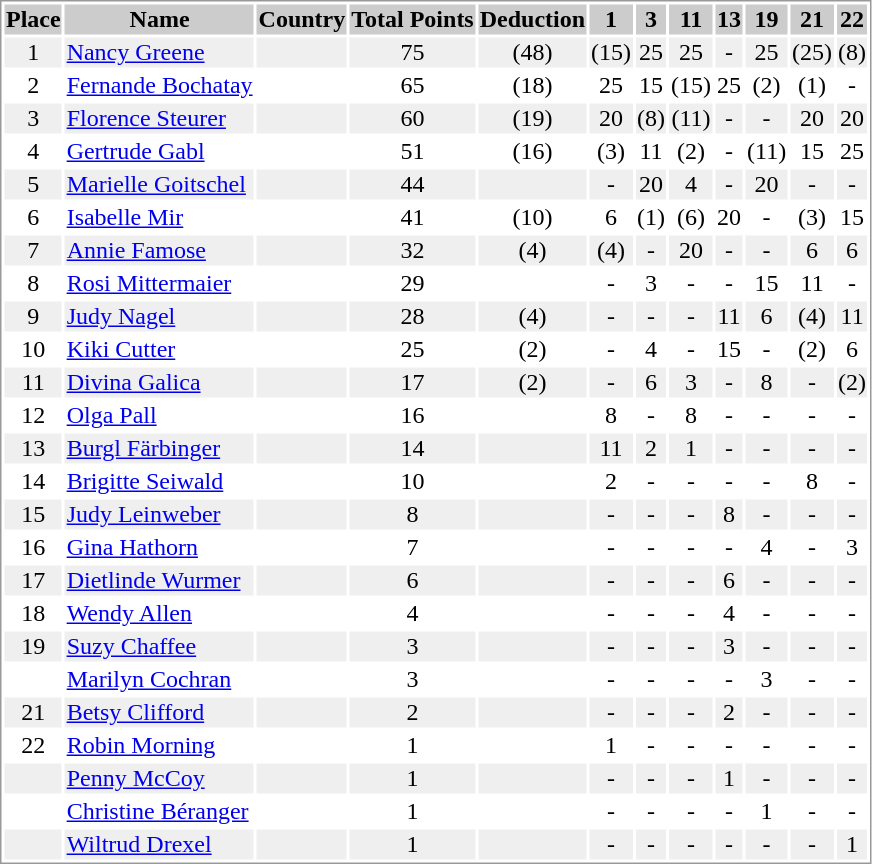<table border="0" style="border: 1px solid #999; background-color:#FFFFFF; text-align:center">
<tr align="center" bgcolor="#CCCCCC">
<th>Place</th>
<th>Name</th>
<th>Country</th>
<th>Total Points</th>
<th>Deduction</th>
<th>1</th>
<th>3</th>
<th>11</th>
<th>13</th>
<th>19</th>
<th>21</th>
<th>22</th>
</tr>
<tr bgcolor="#EFEFEF">
<td>1</td>
<td align="left"><a href='#'>Nancy Greene</a></td>
<td align="left"></td>
<td>75</td>
<td>(48)</td>
<td>(15)</td>
<td>25</td>
<td>25</td>
<td>-</td>
<td>25</td>
<td>(25)</td>
<td>(8)</td>
</tr>
<tr>
<td>2</td>
<td align="left"><a href='#'>Fernande Bochatay</a></td>
<td align="left"></td>
<td>65</td>
<td>(18)</td>
<td>25</td>
<td>15</td>
<td>(15)</td>
<td>25</td>
<td>(2)</td>
<td>(1)</td>
<td>-</td>
</tr>
<tr bgcolor="#EFEFEF">
<td>3</td>
<td align="left"><a href='#'>Florence Steurer</a></td>
<td align="left"></td>
<td>60</td>
<td>(19)</td>
<td>20</td>
<td>(8)</td>
<td>(11)</td>
<td>-</td>
<td>-</td>
<td>20</td>
<td>20</td>
</tr>
<tr>
<td>4</td>
<td align="left"><a href='#'>Gertrude Gabl</a></td>
<td align="left"></td>
<td>51</td>
<td>(16)</td>
<td>(3)</td>
<td>11</td>
<td>(2)</td>
<td>-</td>
<td>(11)</td>
<td>15</td>
<td>25</td>
</tr>
<tr bgcolor="#EFEFEF">
<td>5</td>
<td align="left"><a href='#'>Marielle Goitschel</a></td>
<td align="left"></td>
<td>44</td>
<td></td>
<td>-</td>
<td>20</td>
<td>4</td>
<td>-</td>
<td>20</td>
<td>-</td>
<td>-</td>
</tr>
<tr>
<td>6</td>
<td align="left"><a href='#'>Isabelle Mir</a></td>
<td align="left"></td>
<td>41</td>
<td>(10)</td>
<td>6</td>
<td>(1)</td>
<td>(6)</td>
<td>20</td>
<td>-</td>
<td>(3)</td>
<td>15</td>
</tr>
<tr bgcolor="#EFEFEF">
<td>7</td>
<td align="left"><a href='#'>Annie Famose</a></td>
<td align="left"></td>
<td>32</td>
<td>(4)</td>
<td>(4)</td>
<td>-</td>
<td>20</td>
<td>-</td>
<td>-</td>
<td>6</td>
<td>6</td>
</tr>
<tr>
<td>8</td>
<td align="left"><a href='#'>Rosi Mittermaier</a></td>
<td align="left"></td>
<td>29</td>
<td></td>
<td>-</td>
<td>3</td>
<td>-</td>
<td>-</td>
<td>15</td>
<td>11</td>
<td>-</td>
</tr>
<tr bgcolor="#EFEFEF">
<td>9</td>
<td align="left"><a href='#'>Judy Nagel</a></td>
<td align="left"></td>
<td>28</td>
<td>(4)</td>
<td>-</td>
<td>-</td>
<td>-</td>
<td>11</td>
<td>6</td>
<td>(4)</td>
<td>11</td>
</tr>
<tr>
<td>10</td>
<td align="left"><a href='#'>Kiki Cutter</a></td>
<td align="left"></td>
<td>25</td>
<td>(2)</td>
<td>-</td>
<td>4</td>
<td>-</td>
<td>15</td>
<td>-</td>
<td>(2)</td>
<td>6</td>
</tr>
<tr bgcolor="#EFEFEF">
<td>11</td>
<td align="left"><a href='#'>Divina Galica</a></td>
<td align="left"></td>
<td>17</td>
<td>(2)</td>
<td>-</td>
<td>6</td>
<td>3</td>
<td>-</td>
<td>8</td>
<td>-</td>
<td>(2)</td>
</tr>
<tr>
<td>12</td>
<td align="left"><a href='#'>Olga Pall</a></td>
<td align="left"></td>
<td>16</td>
<td></td>
<td>8</td>
<td>-</td>
<td>8</td>
<td>-</td>
<td>-</td>
<td>-</td>
<td>-</td>
</tr>
<tr bgcolor="#EFEFEF">
<td>13</td>
<td align="left"><a href='#'>Burgl Färbinger</a></td>
<td align="left"></td>
<td>14</td>
<td></td>
<td>11</td>
<td>2</td>
<td>1</td>
<td>-</td>
<td>-</td>
<td>-</td>
<td>-</td>
</tr>
<tr>
<td>14</td>
<td align="left"><a href='#'>Brigitte Seiwald</a></td>
<td align="left"></td>
<td>10</td>
<td></td>
<td>2</td>
<td>-</td>
<td>-</td>
<td>-</td>
<td>-</td>
<td>8</td>
<td>-</td>
</tr>
<tr bgcolor="#EFEFEF">
<td>15</td>
<td align="left"><a href='#'>Judy Leinweber</a></td>
<td align="left"></td>
<td>8</td>
<td></td>
<td>-</td>
<td>-</td>
<td>-</td>
<td>8</td>
<td>-</td>
<td>-</td>
<td>-</td>
</tr>
<tr>
<td>16</td>
<td align="left"><a href='#'>Gina Hathorn</a></td>
<td align="left"></td>
<td>7</td>
<td></td>
<td>-</td>
<td>-</td>
<td>-</td>
<td>-</td>
<td>4</td>
<td>-</td>
<td>3</td>
</tr>
<tr bgcolor="#EFEFEF">
<td>17</td>
<td align="left"><a href='#'>Dietlinde Wurmer</a></td>
<td align="left"></td>
<td>6</td>
<td></td>
<td>-</td>
<td>-</td>
<td>-</td>
<td>6</td>
<td>-</td>
<td>-</td>
<td>-</td>
</tr>
<tr>
<td>18</td>
<td align="left"><a href='#'>Wendy Allen</a></td>
<td align="left"></td>
<td>4</td>
<td></td>
<td>-</td>
<td>-</td>
<td>-</td>
<td>4</td>
<td>-</td>
<td>-</td>
<td>-</td>
</tr>
<tr bgcolor="#EFEFEF">
<td>19</td>
<td align="left"><a href='#'>Suzy Chaffee</a></td>
<td align="left"></td>
<td>3</td>
<td></td>
<td>-</td>
<td>-</td>
<td>-</td>
<td>3</td>
<td>-</td>
<td>-</td>
<td>-</td>
</tr>
<tr>
<td></td>
<td align="left"><a href='#'>Marilyn Cochran</a></td>
<td align="left"></td>
<td>3</td>
<td></td>
<td>-</td>
<td>-</td>
<td>-</td>
<td>-</td>
<td>3</td>
<td>-</td>
<td>-</td>
</tr>
<tr bgcolor="#EFEFEF">
<td>21</td>
<td align="left"><a href='#'>Betsy Clifford</a></td>
<td align="left"></td>
<td>2</td>
<td></td>
<td>-</td>
<td>-</td>
<td>-</td>
<td>2</td>
<td>-</td>
<td>-</td>
<td>-</td>
</tr>
<tr>
<td>22</td>
<td align="left"><a href='#'>Robin Morning</a></td>
<td align="left"></td>
<td>1</td>
<td></td>
<td>1</td>
<td>-</td>
<td>-</td>
<td>-</td>
<td>-</td>
<td>-</td>
<td>-</td>
</tr>
<tr bgcolor="#EFEFEF">
<td></td>
<td align="left"><a href='#'>Penny McCoy</a></td>
<td align="left"></td>
<td>1</td>
<td></td>
<td>-</td>
<td>-</td>
<td>-</td>
<td>1</td>
<td>-</td>
<td>-</td>
<td>-</td>
</tr>
<tr>
<td></td>
<td align="left"><a href='#'>Christine Béranger</a></td>
<td align="left"></td>
<td>1</td>
<td></td>
<td>-</td>
<td>-</td>
<td>-</td>
<td>-</td>
<td>1</td>
<td>-</td>
<td>-</td>
</tr>
<tr bgcolor="#EFEFEF">
<td></td>
<td align="left"><a href='#'>Wiltrud Drexel</a></td>
<td align="left"></td>
<td>1</td>
<td></td>
<td>-</td>
<td>-</td>
<td>-</td>
<td>-</td>
<td>-</td>
<td>-</td>
<td>1</td>
</tr>
</table>
